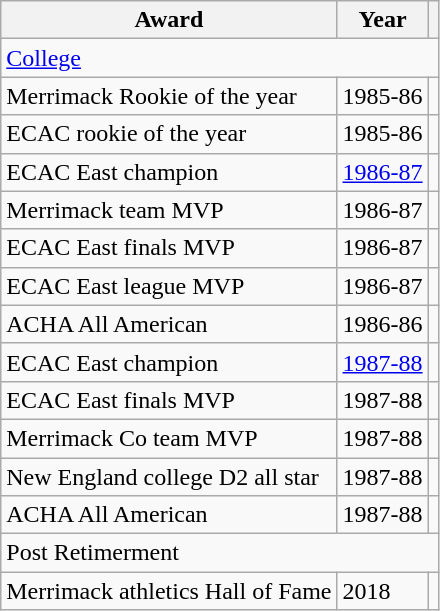<table class="wikitable">
<tr>
<th>Award</th>
<th>Year</th>
<th></th>
</tr>
<tr>
<td colspan="3"><a href='#'>College</a></td>
</tr>
<tr>
<td>Merrimack Rookie of the year</td>
<td>1985-86</td>
<td></td>
</tr>
<tr>
<td>ECAC rookie of the year</td>
<td>1985-86</td>
<td></td>
</tr>
<tr>
<td>ECAC East champion</td>
<td><a href='#'>1986-87</a></td>
<td></td>
</tr>
<tr>
<td>Merrimack team MVP</td>
<td>1986-87</td>
<td></td>
</tr>
<tr>
<td>ECAC East finals MVP</td>
<td>1986-87</td>
<td></td>
</tr>
<tr>
<td>ECAC East league MVP</td>
<td>1986-87</td>
<td></td>
</tr>
<tr>
<td>ACHA All American</td>
<td>1986-86</td>
<td></td>
</tr>
<tr>
<td>ECAC East champion</td>
<td><a href='#'>1987-88</a></td>
<td></td>
</tr>
<tr>
<td>ECAC East finals MVP</td>
<td>1987-88</td>
<td></td>
</tr>
<tr>
<td>Merrimack Co team MVP</td>
<td>1987-88</td>
<td></td>
</tr>
<tr>
<td>New England college D2 all star</td>
<td>1987-88</td>
<td></td>
</tr>
<tr>
<td>ACHA All American</td>
<td>1987-88</td>
<td></td>
</tr>
<tr>
<td colspan="3">Post Retimerment</td>
</tr>
<tr>
<td>Merrimack athletics Hall of Fame</td>
<td>2018</td>
<td></td>
</tr>
</table>
